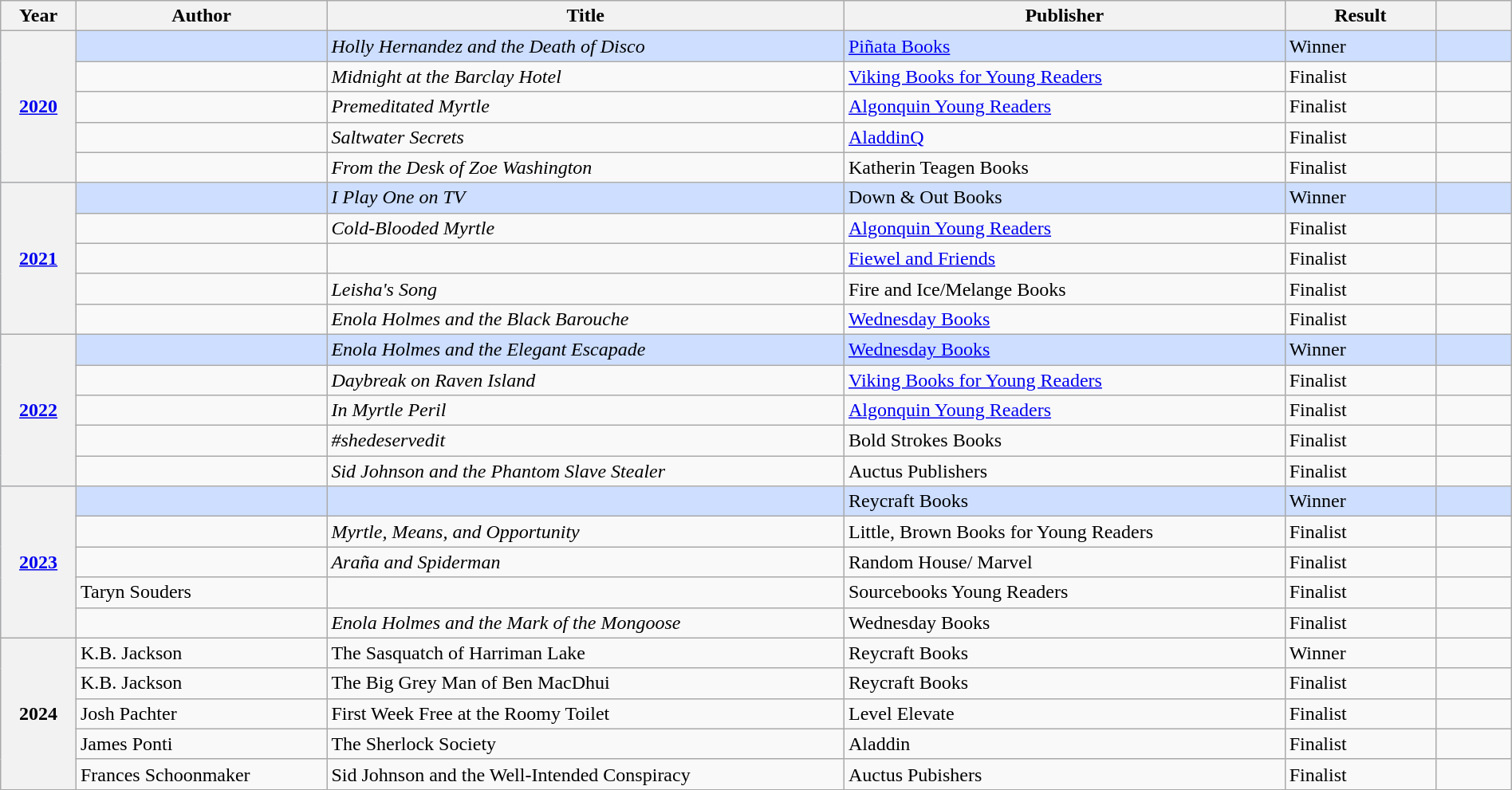<table class="wikitable sortable mw-collapsible" style="width:100%">
<tr>
<th scope="col" width="5%">Year</th>
<th>Author</th>
<th>Title</th>
<th>Publisher</th>
<th scope="col" width="10%">Result</th>
<th scope="col" width="5%"></th>
</tr>
<tr style="background:#cddeff">
<th rowspan="5"><a href='#'> 2020</a></th>
<td></td>
<td><em>Holly Hernandez and the Death of Disco</em></td>
<td><a href='#'>Piñata Books</a></td>
<td>Winner</td>
<td></td>
</tr>
<tr>
<td></td>
<td><em>Midnight at the Barclay Hotel</em></td>
<td><a href='#'>Viking Books for Young Readers</a></td>
<td>Finalist</td>
<td></td>
</tr>
<tr>
<td></td>
<td><em>Premeditated Myrtle</em></td>
<td><a href='#'>Algonquin Young Readers</a></td>
<td>Finalist</td>
<td></td>
</tr>
<tr>
<td></td>
<td><em>Saltwater Secrets</em></td>
<td><a href='#'>AladdinQ</a></td>
<td>Finalist</td>
<td></td>
</tr>
<tr>
<td></td>
<td><em>From the Desk of Zoe Washington</em></td>
<td>Katherin Teagen Books</td>
<td>Finalist</td>
<td></td>
</tr>
<tr style="background:#cddeff">
<th rowspan="5"><a href='#'> 2021</a></th>
<td></td>
<td><em>I Play One on TV</em></td>
<td>Down & Out Books</td>
<td>Winner</td>
<td></td>
</tr>
<tr>
<td></td>
<td><em>Cold-Blooded Myrtle</em></td>
<td><a href='#'>Algonquin Young Readers</a></td>
<td>Finalist</td>
<td></td>
</tr>
<tr>
<td></td>
<td><em></em></td>
<td><a href='#'>Fiewel and Friends</a></td>
<td>Finalist</td>
<td></td>
</tr>
<tr>
<td></td>
<td><em>Leisha's Song</em></td>
<td>Fire and Ice/Melange Books</td>
<td>Finalist</td>
<td></td>
</tr>
<tr>
<td></td>
<td><em>Enola Holmes and the Black Barouche</em></td>
<td><a href='#'>Wednesday Books</a></td>
<td>Finalist</td>
</tr>
<tr style="background:#cddeff">
<th rowspan="5"><a href='#'> 2022</a></th>
<td></td>
<td><em>Enola Holmes and the Elegant Escapade</em></td>
<td><a href='#'>Wednesday Books</a></td>
<td>Winner</td>
<td></td>
</tr>
<tr>
<td></td>
<td><em>Daybreak on Raven Island</em></td>
<td><a href='#'>Viking Books for Young Readers</a></td>
<td>Finalist</td>
<td></td>
</tr>
<tr>
<td></td>
<td><em>In Myrtle Peril</em></td>
<td><a href='#'>Algonquin Young Readers</a></td>
<td>Finalist</td>
<td></td>
</tr>
<tr>
<td></td>
<td><em>#shedeservedit</em></td>
<td>Bold Strokes Books</td>
<td>Finalist</td>
<td></td>
</tr>
<tr>
<td></td>
<td><em>Sid Johnson and the Phantom Slave Stealer</em></td>
<td>Auctus Publishers</td>
<td>Finalist</td>
<td></td>
</tr>
<tr style="background:#cddeff">
<th rowspan="5"><a href='#'>2023</a></th>
<td></td>
<td><em></em></td>
<td>Reycraft Books</td>
<td>Winner</td>
<td></td>
</tr>
<tr>
<td></td>
<td><em>Myrtle, Means, and Opportunity</em></td>
<td>Little, Brown Books for Young Readers</td>
<td>Finalist</td>
<td></td>
</tr>
<tr>
<td></td>
<td><em>Araña and Spiderman</em></td>
<td>Random House/ Marvel</td>
<td>Finalist</td>
<td></td>
</tr>
<tr>
<td>Taryn Souders</td>
<td><em></em></td>
<td>Sourcebooks Young Readers</td>
<td>Finalist</td>
<td></td>
</tr>
<tr>
<td></td>
<td><em>Enola Holmes and the Mark of the Mongoose</em></td>
<td>Wednesday Books</td>
<td>Finalist</td>
<td></td>
</tr>
<tr>
<th rowspan="5">2024</th>
<td>K.B. Jackson</td>
<td>The Sasquatch of Harriman Lake</td>
<td>Reycraft Books</td>
<td>Winner</td>
<td></td>
</tr>
<tr>
<td>K.B. Jackson</td>
<td>The Big Grey Man of Ben MacDhui</td>
<td>Reycraft Books</td>
<td>Finalist</td>
<td></td>
</tr>
<tr>
<td>Josh Pachter</td>
<td>First Week Free at the Roomy Toilet</td>
<td>Level Elevate</td>
<td>Finalist</td>
<td></td>
</tr>
<tr>
<td>James Ponti</td>
<td>The Sherlock Society</td>
<td>Aladdin</td>
<td>Finalist</td>
<td></td>
</tr>
<tr>
<td>Frances Schoonmaker</td>
<td>Sid Johnson and the Well-Intended Conspiracy</td>
<td>Auctus Pubishers</td>
<td>Finalist</td>
<td></td>
</tr>
</table>
